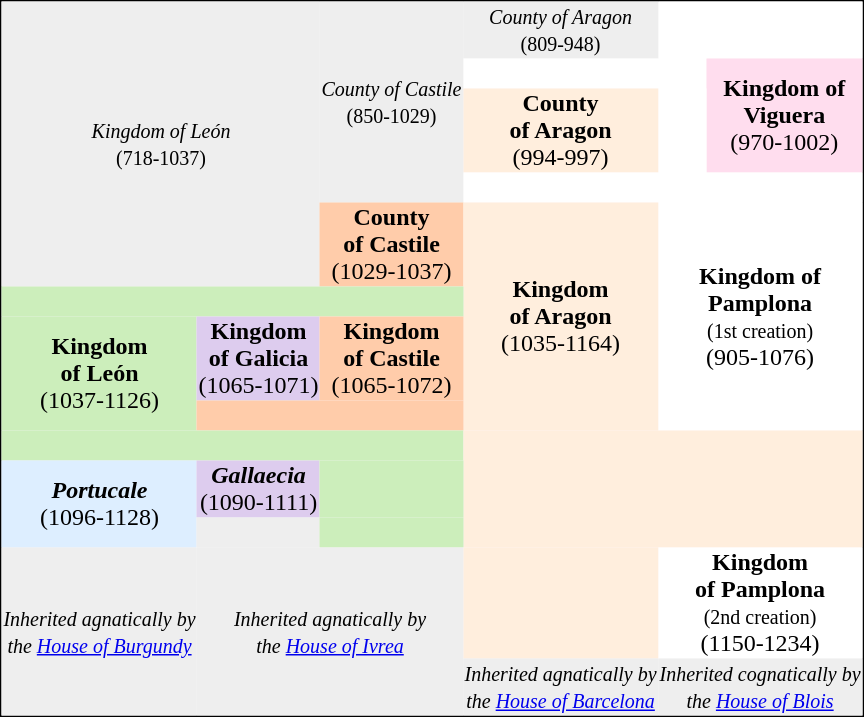<table align="center" style="border-spacing: 0px; border: 1px solid black; text-align: center;">
<tr>
<td colspan=2 rowspan="5" style="background: #eee;"><small><em>Kingdom of León</em><br>(718-1037)</small></td>
<td colspan=1 rowspan="4"  style="background: #eee;"><small><em>County of Castile</em><br>(850-1029)</small></td>
<td colspan=1 style="background: #eee;"><small><em>County of Aragon</em><br>(809-948)</small></td>
<td colspan=2 style="background: #fff;">      </td>
</tr>
<tr>
<td colspan=2 style="background: #fff;">      </td>
<td colspan=1 rowspan="2" style="background: #fde;"><strong>Kingdom of<br>Viguera</strong><br>(970-1002)</td>
</tr>
<tr>
<td colspan=1 style="background: #fedf;"><strong>County<br>of Aragon</strong><br>(994-997)</td>
<td colspan=1 style="background: #fff;">      </td>
</tr>
<tr>
<td colspan=3 style="background: #fff;">      </td>
</tr>
<tr>
<td colspan=1 style="background: #fca;"><strong>County<br>of Castile</strong><br>(1029-1037)</td>
<td colspan=1 rowspan="5" style="background: #fedf;"><strong>Kingdom<br>of Aragon</strong><br>(1035-1164)</td>
<td colspan=2 rowspan="5" style="background: #fff;"><strong>Kingdom of<br>Pamplona</strong><br><small>(1st creation)</small><br>(905-1076)</td>
</tr>
<tr>
<td colspan=3 style="background: #ceb;">      </td>
</tr>
<tr>
<td colspan=1 rowspan="2" style="background: #ceb;"><strong>Kingdom<br>of León</strong><br>(1037-1126)</td>
<td colspan=1 style="background: #dce;"><strong>Kingdom<br>of Galicia</strong><br>(1065-1071)</td>
<td colspan=1 style="background: #fca;"><strong>Kingdom<br>of Castile</strong><br>(1065-1072)</td>
</tr>
<tr>
<td colspan=2 style="background: #fca;">      </td>
</tr>
<tr>
<td colspan=3 rowspan="2" style="background: #ceb;">      </td>
</tr>
<tr>
<td colspan=3 rowspan="4" style="background: #fedf;">      </td>
</tr>
<tr>
<td colspan=1 rowspan=2 style="background: #def;"><strong> <em>Portucale</em> </strong><br>(1096-1128)</td>
<td colspan=1 style="background: #dce;"><strong> <em>Gallaecia</em></strong><br>(1090-1111)</td>
<td colspan=1 style="background: #ceb;">      </td>
</tr>
<tr>
<td colspan=1 style="background: #eee;">      </td>
<td colspan=1 style="background: #ceb;">      </td>
</tr>
<tr>
<td colspan=1 rowspan="3" style="background: #eee;"><small><em>Inherited agnatically by<br>the <a href='#'>House of Burgundy</a></em></small></td>
<td colspan=2 rowspan="3"  style="background: #eee;"><small><em>Inherited agnatically by<br>the <a href='#'>House of Ivrea</a></em></small></td>
</tr>
<tr>
<td colspan=1 style="background: #fedf;">      </td>
<td colspan=2 style="background: #fff;"><strong>Kingdom<br>of Pamplona</strong><br><small>(2nd creation)</small><br>(1150-1234)</td>
</tr>
<tr>
<td colspan=1 style="background: #eee;"><small><em>Inherited agnatically by<br>the <a href='#'>House of Barcelona</a></em></small></td>
<td colspan=2 style="background: #eee;"><small><em>Inherited cognatically by<br>the <a href='#'>House of Blois</a></em></small></td>
</tr>
<tr>
</tr>
</table>
